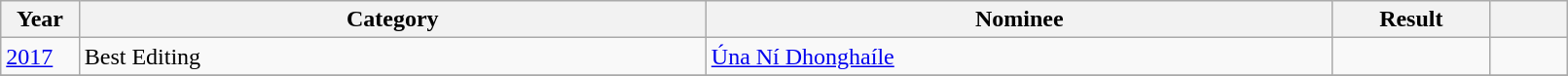<table class="wikitable" style="width:85%;">
<tr>
<th width=5%>Year</th>
<th style="width:40%;">Category</th>
<th style="width:40%;">Nominee</th>
<th style="width:10%;">Result</th>
<th width=5%></th>
</tr>
<tr>
<td vstyle="text-align: center;"><a href='#'>2017</a></td>
<td>Best Editing</td>
<td><a href='#'>Úna Ní Dhonghaíle</a></td>
<td></td>
<td></td>
</tr>
<tr>
</tr>
</table>
